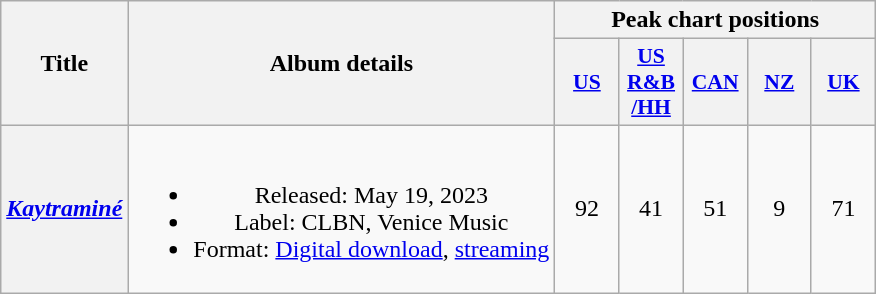<table class="wikitable plainrowheaders" style="text-align:center;">
<tr>
<th scope="col" rowspan="2">Title</th>
<th scope="col" rowspan="2">Album details</th>
<th scope="col" colspan="5">Peak chart positions</th>
</tr>
<tr>
<th scope="col" style="width:2.5em;font-size:90%;"><a href='#'>US</a><br></th>
<th scope="col" style="width:2.5em;font-size:90%;"><a href='#'>US<br>R&B<br>/HH</a><br></th>
<th scope="col" style="width:2.5em;font-size:90%;"><a href='#'>CAN</a><br></th>
<th scope="col" style="width:2.5em;font-size:90%;"><a href='#'>NZ</a><br></th>
<th scope="col" style="width:2.5em;font-size:90%;"><a href='#'>UK</a><br></th>
</tr>
<tr>
<th scope="row"><em><a href='#'>Kaytraminé</a></em><br></th>
<td><br><ul><li>Released: May 19, 2023</li><li>Label: CLBN, Venice Music</li><li>Format: <a href='#'>Digital download</a>, <a href='#'>streaming</a></li></ul></td>
<td>92</td>
<td>41</td>
<td>51</td>
<td>9</td>
<td>71</td>
</tr>
</table>
